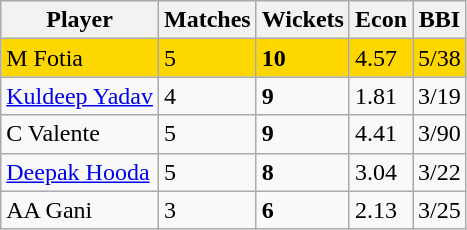<table class="wikitable">
<tr>
<th>Player</th>
<th>Matches</th>
<th>Wickets</th>
<th>Econ</th>
<th>BBI</th>
</tr>
<tr style="background:gold">
<td> M Fotia</td>
<td>5</td>
<td><strong>10</strong></td>
<td>4.57</td>
<td>5/38</td>
</tr>
<tr>
<td> <a href='#'>Kuldeep Yadav</a></td>
<td>4</td>
<td><strong>9</strong></td>
<td>1.81</td>
<td>3/19</td>
</tr>
<tr>
<td> C Valente</td>
<td>5</td>
<td><strong>9</strong></td>
<td>4.41</td>
<td>3/90</td>
</tr>
<tr>
<td> <a href='#'>Deepak Hooda</a></td>
<td>5</td>
<td><strong>8</strong></td>
<td>3.04</td>
<td>3/22</td>
</tr>
<tr>
<td> AA Gani</td>
<td>3</td>
<td><strong>6</strong></td>
<td>2.13</td>
<td>3/25</td>
</tr>
</table>
